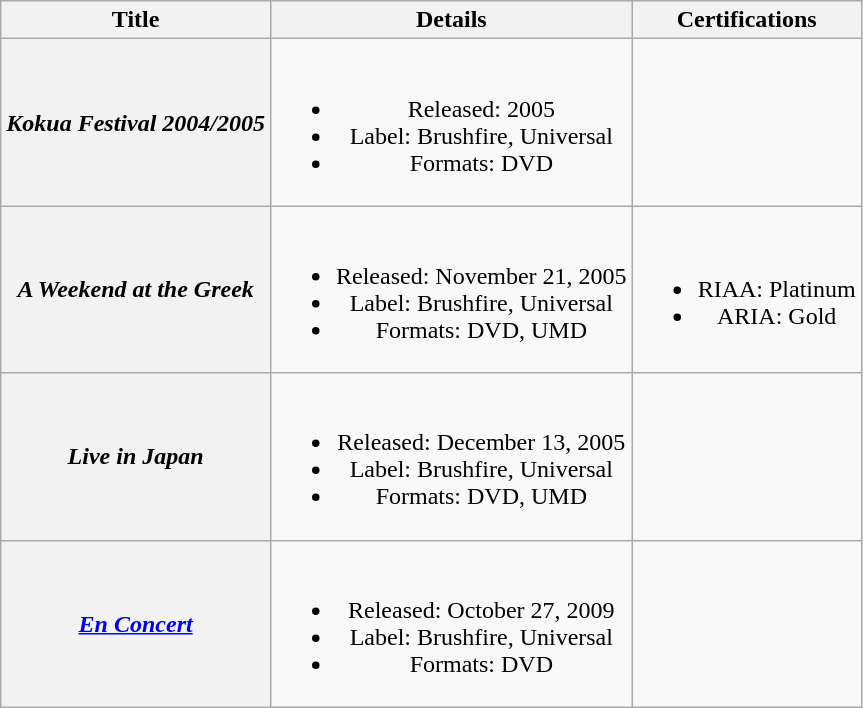<table class="wikitable plainrowheaders" style="text-align:center;">
<tr>
<th scope="col">Title</th>
<th scope="col">Details</th>
<th>Certifications</th>
</tr>
<tr>
<th scope="row"><em>Kokua Festival 2004/2005</em></th>
<td><br><ul><li>Released: 2005</li><li>Label: Brushfire, Universal</li><li>Formats: DVD</li></ul></td>
<td></td>
</tr>
<tr>
<th scope="row"><em>A Weekend at the Greek</em></th>
<td><br><ul><li>Released: November 21, 2005</li><li>Label: Brushfire, Universal</li><li>Formats: DVD, UMD</li></ul></td>
<td><br><ul><li>RIAA: Platinum</li><li>ARIA: Gold</li></ul></td>
</tr>
<tr>
<th scope="row"><em>Live in Japan</em></th>
<td><br><ul><li>Released: December 13, 2005</li><li>Label: Brushfire, Universal</li><li>Formats: DVD, UMD</li></ul></td>
<td></td>
</tr>
<tr>
<th scope="row"><em><a href='#'>En Concert</a></em></th>
<td><br><ul><li>Released: October 27, 2009</li><li>Label: Brushfire, Universal</li><li>Formats: DVD</li></ul></td>
<td></td>
</tr>
</table>
